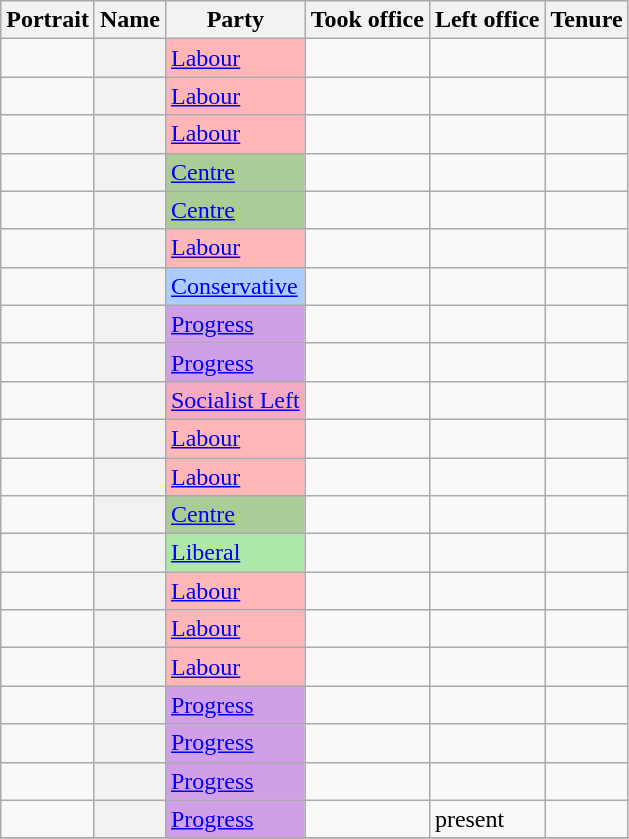<table class="wikitable plainrowheaders sortable">
<tr>
<th scope=col class=unsortable>Portrait</th>
<th scope=col>Name</th>
<th scope=col>Party</th>
<th scope=col>Took office</th>
<th scope=col>Left office</th>
<th scope=col>Tenure</th>
</tr>
<tr>
<td align=center></td>
<th scope=row></th>
<td style="background:#FFB6B6"><a href='#'>Labour</a></td>
<td></td>
<td></td>
<td></td>
</tr>
<tr>
<td align=center></td>
<th scope=row></th>
<td style="background:#FFB6B6"><a href='#'>Labour</a></td>
<td></td>
<td></td>
<td></td>
</tr>
<tr>
<td align=center></td>
<th scope=row></th>
<td style="background:#FFB6B6"><a href='#'>Labour</a></td>
<td></td>
<td></td>
<td></td>
</tr>
<tr>
<td align=center></td>
<th scope=row></th>
<td style="background:#AACC99"><a href='#'>Centre</a></td>
<td></td>
<td></td>
<td></td>
</tr>
<tr>
<td align=center></td>
<th scope=row></th>
<td style="background:#AACC99"><a href='#'>Centre</a></td>
<td></td>
<td></td>
<td></td>
</tr>
<tr>
<td align=center></td>
<th scope=row></th>
<td style="background:#FFB6B6"><a href='#'>Labour</a></td>
<td></td>
<td></td>
<td></td>
</tr>
<tr>
<td align=center></td>
<th scope=row></th>
<td style="background:#AACCFF"><a href='#'>Conservative</a></td>
<td></td>
<td></td>
<td></td>
</tr>
<tr>
<td align=center></td>
<th scope=row></th>
<td style="background:#D19FE8"><a href='#'>Progress</a></td>
<td></td>
<td></td>
<td></td>
</tr>
<tr>
<td align=center></td>
<th scope=row></th>
<td style="background:#D19FE8"><a href='#'>Progress</a></td>
<td></td>
<td></td>
<td></td>
</tr>
<tr>
<td align=center></td>
<th scope=row></th>
<td style="background:#F4AAC2"><a href='#'>Socialist Left</a></td>
<td></td>
<td></td>
<td></td>
</tr>
<tr>
<td align=center></td>
<th scope=row></th>
<td style="background:#FFB6B6"><a href='#'>Labour</a></td>
<td></td>
<td></td>
<td></td>
</tr>
<tr>
<td align=center></td>
<th scope=row></th>
<td style="background:#FFB6B6"><a href='#'>Labour</a></td>
<td></td>
<td></td>
<td></td>
</tr>
<tr>
<td align=center></td>
<th scope=row></th>
<td style="background:#AACC99"><a href='#'>Centre</a></td>
<td></td>
<td></td>
<td></td>
</tr>
<tr>
<td align=center></td>
<th scope=row></th>
<td style="background:#AEE8A8"><a href='#'>Liberal</a></td>
<td></td>
<td></td>
<td></td>
</tr>
<tr>
<td align=center></td>
<th scope=row></th>
<td style="background:#FFB6B6"><a href='#'>Labour</a></td>
<td></td>
<td></td>
<td></td>
</tr>
<tr>
<td align=center></td>
<th scope=row></th>
<td style="background:#FFB6B6"><a href='#'>Labour</a></td>
<td></td>
<td></td>
<td></td>
</tr>
<tr>
<td align=center></td>
<th scope=row></th>
<td style="background:#FFB6B6"><a href='#'>Labour</a></td>
<td></td>
<td></td>
<td></td>
</tr>
<tr>
<td align=center></td>
<th scope=row></th>
<td style="background:#D19FE8"><a href='#'>Progress</a></td>
<td></td>
<td></td>
<td></td>
</tr>
<tr>
<td align=center></td>
<th scope=row></th>
<td style="background:#D19FE8"><a href='#'>Progress</a></td>
<td></td>
<td></td>
<td></td>
</tr>
<tr>
<td align=center></td>
<th scope=row></th>
<td style="background:#D19FE8"><a href='#'>Progress</a></td>
<td></td>
<td></td>
<td></td>
</tr>
<tr>
<td align=center></td>
<th scope=row></th>
<td style="background:#D19FE8"><a href='#'>Progress</a></td>
<td></td>
<td>present</td>
<td></td>
</tr>
<tr>
</tr>
</table>
